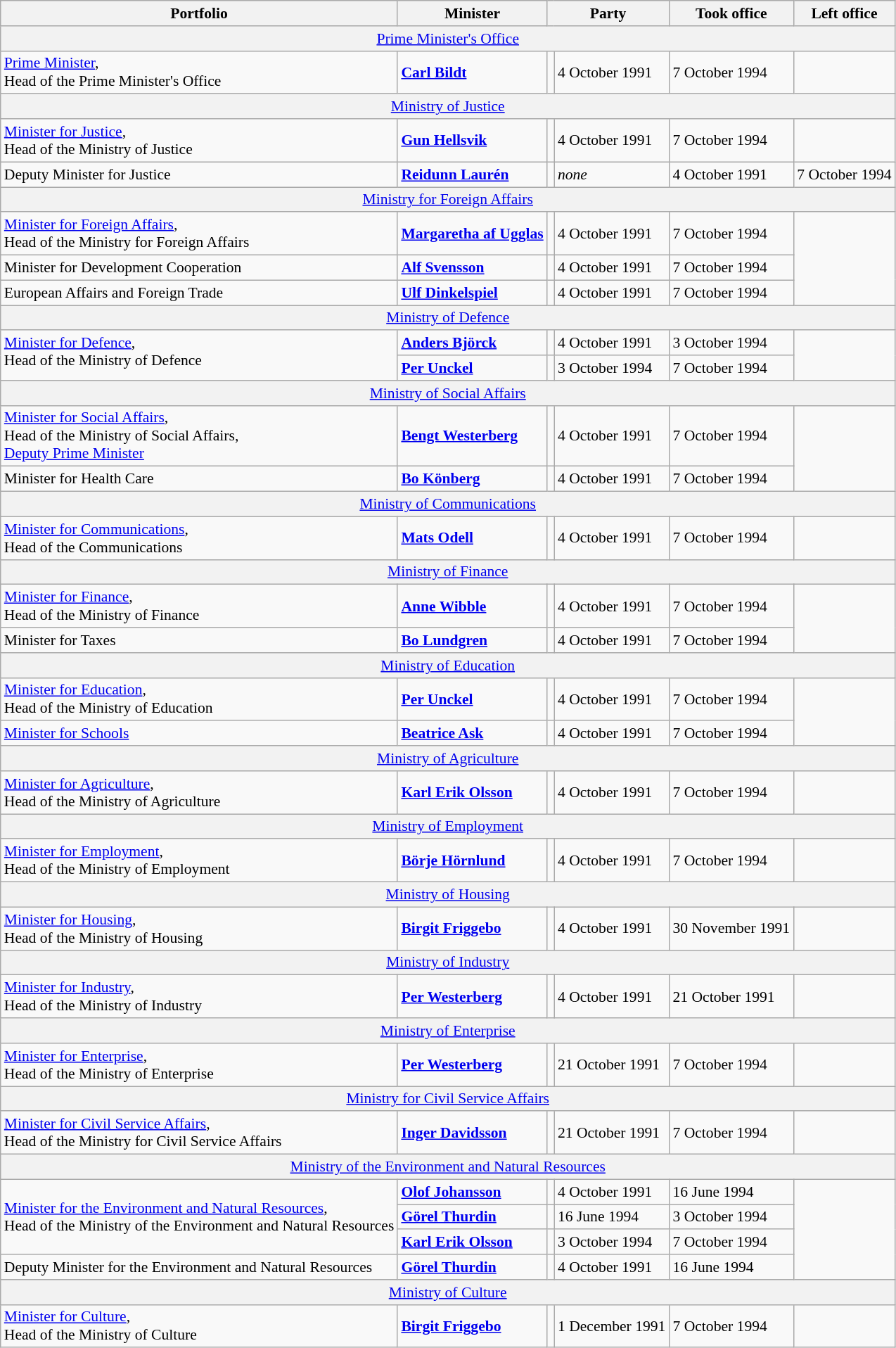<table class="wikitable" style="font-size:90%">
<tr>
<th>Portfolio</th>
<th>Minister</th>
<th colspan="2">Party</th>
<th>Took office</th>
<th>Left office</th>
</tr>
<tr>
<th colspan="6" style="font-weight:normal;text-align:center"><a href='#'>Prime Minister's Office</a></th>
</tr>
<tr>
<td><a href='#'>Prime Minister</a>,<br>Head of the Prime Minister's Office</td>
<td style="font-weight:bold"><a href='#'>Carl Bildt</a></td>
<td></td>
<td>4 October 1991</td>
<td>7 October 1994</td>
</tr>
<tr>
<th colspan="6" style="font-weight:normal;text-align:center"><a href='#'>Ministry of Justice</a></th>
</tr>
<tr>
<td><a href='#'>Minister for Justice</a>,<br>Head of the Ministry of Justice</td>
<td style="font-weight:bold"><a href='#'>Gun Hellsvik</a></td>
<td></td>
<td>4 October 1991</td>
<td>7 October 1994</td>
</tr>
<tr>
<td>Deputy Minister for Justice</td>
<td style="font-weight:bold"><a href='#'>Reidunn Laurén</a></td>
<td></td>
<td><em>none</em></td>
<td>4 October 1991</td>
<td>7 October 1994</td>
</tr>
<tr>
<th colspan="6" style="font-weight:normal;text-align:center"><a href='#'>Ministry for Foreign Affairs</a></th>
</tr>
<tr>
<td><a href='#'>Minister for Foreign Affairs</a>,<br>Head of the Ministry for Foreign Affairs</td>
<td style="font-weight:bold"><a href='#'>Margaretha af Ugglas</a></td>
<td></td>
<td>4 October 1991</td>
<td>7 October 1994</td>
</tr>
<tr>
<td>Minister for Development Cooperation</td>
<td style="font-weight:bold"><a href='#'>Alf Svensson</a></td>
<td></td>
<td>4 October 1991</td>
<td>7 October 1994</td>
</tr>
<tr>
<td>European Affairs and Foreign Trade</td>
<td style="font-weight:bold"><a href='#'>Ulf Dinkelspiel</a></td>
<td></td>
<td>4 October 1991</td>
<td>7 October 1994</td>
</tr>
<tr>
<th colspan="6" style="font-weight:normal;text-align:center"><a href='#'>Ministry of Defence</a></th>
</tr>
<tr>
<td rowspan="2" style="vertical-align:top"><a href='#'>Minister for Defence</a>,<br>Head of the Ministry of Defence</td>
<td style="font-weight:bold"><a href='#'>Anders Björck</a></td>
<td></td>
<td>4 October 1991</td>
<td>3 October 1994</td>
</tr>
<tr>
<td style="font-weight:bold"><a href='#'>Per Unckel</a></td>
<td></td>
<td>3 October 1994</td>
<td>7 October 1994</td>
</tr>
<tr>
<th colspan="6" style="font-weight:normal;text-align:center"><a href='#'>Ministry of Social Affairs</a></th>
</tr>
<tr>
<td><a href='#'>Minister for Social Affairs</a>,<br>Head of the Ministry of Social Affairs,<br><a href='#'>Deputy Prime Minister</a></td>
<td style="font-weight:bold"><a href='#'>Bengt Westerberg</a></td>
<td></td>
<td>4 October 1991</td>
<td>7 October 1994</td>
</tr>
<tr>
<td>Minister for Health Care</td>
<td><strong><a href='#'>Bo Könberg</a></strong></td>
<td></td>
<td>4 October 1991</td>
<td>7 October 1994</td>
</tr>
<tr>
<th colspan="6" style="font-weight:normal;text-align:center"><a href='#'>Ministry of Communications</a></th>
</tr>
<tr>
<td><a href='#'>Minister for Communications</a>,<br>Head of the Communications</td>
<td style="font-weight:bold"><a href='#'>Mats Odell</a></td>
<td></td>
<td>4 October 1991</td>
<td>7 October 1994</td>
</tr>
<tr>
<th colspan="6" style="font-weight:normal;text-align:center"><a href='#'>Ministry of Finance</a></th>
</tr>
<tr>
<td><a href='#'>Minister for Finance</a>,<br>Head of the Ministry of Finance</td>
<td style="font-weight:bold"><a href='#'>Anne Wibble</a></td>
<td></td>
<td>4 October 1991</td>
<td>7 October 1994</td>
</tr>
<tr>
<td>Minister for Taxes</td>
<td><strong><a href='#'>Bo Lundgren</a></strong></td>
<td></td>
<td>4 October 1991</td>
<td>7 October 1994</td>
</tr>
<tr>
<th colspan="6" style="font-weight:normal;text-align:center"><a href='#'>Ministry of Education</a></th>
</tr>
<tr>
<td><a href='#'>Minister for Education</a>,<br>Head of the Ministry of Education</td>
<td style="font-weight:bold"><a href='#'>Per Unckel</a></td>
<td></td>
<td>4 October 1991</td>
<td>7 October 1994</td>
</tr>
<tr>
<td><a href='#'>Minister for Schools</a></td>
<td><strong><a href='#'>Beatrice Ask</a></strong></td>
<td></td>
<td>4 October 1991</td>
<td>7 October 1994</td>
</tr>
<tr>
<th colspan="6" style="font-weight:normal;text-align:center"><a href='#'>Ministry of Agriculture</a></th>
</tr>
<tr>
<td><a href='#'>Minister for Agriculture</a>,<br>Head of the Ministry of Agriculture</td>
<td style="font-weight:bold"><a href='#'>Karl Erik Olsson</a></td>
<td></td>
<td>4 October 1991</td>
<td>7 October 1994</td>
</tr>
<tr>
<th colspan="6" style="font-weight:normal;text-align:center"><a href='#'>Ministry of Employment</a></th>
</tr>
<tr>
<td><a href='#'>Minister for Employment</a>,<br>Head of the Ministry of Employment</td>
<td style="font-weight:bold"><a href='#'>Börje Hörnlund</a></td>
<td></td>
<td>4 October 1991</td>
<td>7 October 1994</td>
</tr>
<tr>
<th colspan="6" style="font-weight:normal;text-align:center"><a href='#'>Ministry of Housing</a></th>
</tr>
<tr>
<td><a href='#'>Minister for Housing</a>,<br>Head of the Ministry of Housing</td>
<td style="font-weight:bold"><a href='#'>Birgit Friggebo</a></td>
<td></td>
<td>4 October 1991</td>
<td>30 November 1991</td>
</tr>
<tr>
<th colspan="6" style="font-weight:normal;text-align:center"><a href='#'>Ministry of Industry</a></th>
</tr>
<tr>
<td><a href='#'>Minister for Industry</a>,<br>Head of the Ministry of Industry</td>
<td style="font-weight:bold"><a href='#'>Per Westerberg</a></td>
<td></td>
<td>4 October 1991</td>
<td>21 October 1991</td>
</tr>
<tr>
<th colspan="6" style="font-weight:normal;text-align:center"><a href='#'>Ministry of Enterprise</a></th>
</tr>
<tr>
<td><a href='#'>Minister for Enterprise</a>,<br>Head of the Ministry of Enterprise</td>
<td style="font-weight:bold"><a href='#'>Per Westerberg</a></td>
<td></td>
<td>21 October 1991</td>
<td>7 October 1994</td>
</tr>
<tr>
<th colspan="6" style="font-weight:normal;text-align:center"><a href='#'>Ministry for Civil Service Affairs</a></th>
</tr>
<tr>
<td><a href='#'>Minister for Civil Service Affairs</a>,<br>Head of the Ministry for Civil Service Affairs</td>
<td style="font-weight:bold"><a href='#'>Inger Davidsson</a></td>
<td></td>
<td>21 October 1991</td>
<td>7 October 1994</td>
</tr>
<tr>
<th colspan="6" style="font-weight:normal;text-align:center"><a href='#'>Ministry of the Environment and Natural Resources</a></th>
</tr>
<tr>
<td rowspan=3><a href='#'>Minister for the Environment and Natural Resources</a>,<br>Head of the Ministry of the Environment and Natural Resources</td>
<td style="font-weight:bold"><a href='#'>Olof Johansson</a></td>
<td></td>
<td>4 October 1991</td>
<td>16 June 1994</td>
</tr>
<tr>
<td style="font-weight:bold"><a href='#'>Görel Thurdin</a></td>
<td></td>
<td>16 June 1994</td>
<td>3 October 1994</td>
</tr>
<tr>
<td style="font-weight:bold"><a href='#'>Karl Erik Olsson</a></td>
<td></td>
<td>3 October 1994</td>
<td>7 October 1994</td>
</tr>
<tr>
<td>Deputy Minister for the Environment and Natural Resources</td>
<td style="font-weight:bold"><a href='#'>Görel Thurdin</a></td>
<td></td>
<td>4 October 1991</td>
<td>16 June 1994</td>
</tr>
<tr>
<th colspan="6" style="font-weight:normal;text-align:center"><a href='#'>Ministry of Culture</a></th>
</tr>
<tr>
<td><a href='#'>Minister for Culture</a>,<br>Head of the Ministry of Culture</td>
<td style="font-weight:bold"><a href='#'>Birgit Friggebo</a></td>
<td></td>
<td>1 December 1991</td>
<td>7 October 1994</td>
</tr>
</table>
